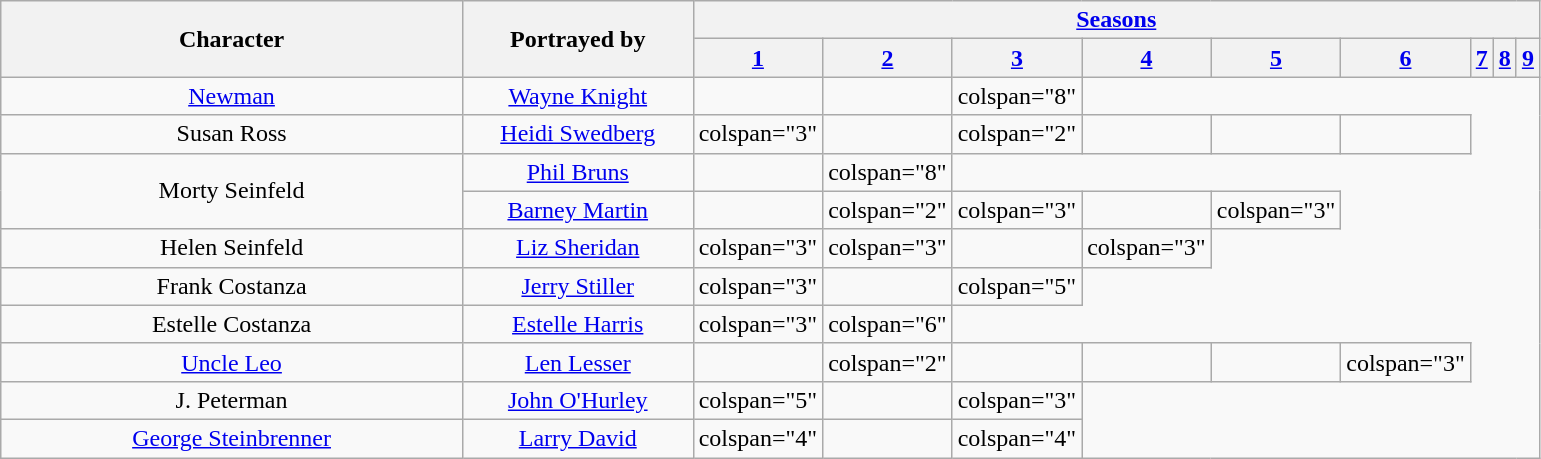<table class="wikitable plainrowheaders" style="text-align:center;">
<tr>
<th scope="col" rowspan="2" style="width:30%;">Character</th>
<th scope="col" rowspan="2" style="width:15%;">Portrayed by</th>
<th scope="col" colspan="9"><a href='#'>Seasons</a></th>
</tr>
<tr>
<th scope="col" style="width:2;"><a href='#'>1</a></th>
<th scope="col" style="width:2;"><a href='#'>2</a></th>
<th scope="col" style="width:2;"><a href='#'>3</a></th>
<th scope="col" style="width:2;"><a href='#'>4</a></th>
<th scope="col" style="width:2;"><a href='#'>5</a></th>
<th scope="col" style="width:2;"><a href='#'>6</a></th>
<th scope="col" style="width:2;"><a href='#'>7</a></th>
<th scope="col" style="width:2;"><a href='#'>8</a></th>
<th scope="col" style="width:2;"><a href='#'>9</a></th>
</tr>
<tr>
<td scope="row"><a href='#'>Newman</a></td>
<td><a href='#'>Wayne Knight</a></td>
<td></td>
<td></td>
<td>colspan="8" </td>
</tr>
<tr>
<td scope="row">Susan Ross</td>
<td><a href='#'>Heidi Swedberg</a></td>
<td>colspan="3" </td>
<td></td>
<td>colspan="2" </td>
<td></td>
<td></td>
<td></td>
</tr>
<tr>
<td scope="row" rowspan="2">Morty Seinfeld</td>
<td><a href='#'>Phil Bruns</a></td>
<td></td>
<td>colspan="8" </td>
</tr>
<tr>
<td><a href='#'>Barney Martin</a></td>
<td></td>
<td>colspan="2" </td>
<td>colspan="3" </td>
<td></td>
<td>colspan="3" </td>
</tr>
<tr>
<td scope="row">Helen Seinfeld</td>
<td><a href='#'>Liz Sheridan</a></td>
<td>colspan="3" </td>
<td>colspan="3" </td>
<td></td>
<td>colspan="3" </td>
</tr>
<tr>
<td scope="row">Frank Costanza</td>
<td><a href='#'>Jerry Stiller</a></td>
<td>colspan="3" </td>
<td></td>
<td>colspan="5" </td>
</tr>
<tr>
<td scope="row">Estelle Costanza</td>
<td><a href='#'>Estelle Harris</a></td>
<td>colspan="3" </td>
<td>colspan="6" </td>
</tr>
<tr>
<td scope="row"><a href='#'>Uncle Leo</a></td>
<td><a href='#'>Len Lesser</a></td>
<td></td>
<td>colspan="2" </td>
<td></td>
<td></td>
<td></td>
<td>colspan="3" </td>
</tr>
<tr>
<td scope="row">J. Peterman</td>
<td><a href='#'>John O'Hurley</a></td>
<td>colspan="5" </td>
<td></td>
<td>colspan="3" </td>
</tr>
<tr>
<td scope="row"><a href='#'>George Steinbrenner</a></td>
<td><a href='#'>Larry David</a></td>
<td>colspan="4" </td>
<td></td>
<td>colspan="4" </td>
</tr>
</table>
